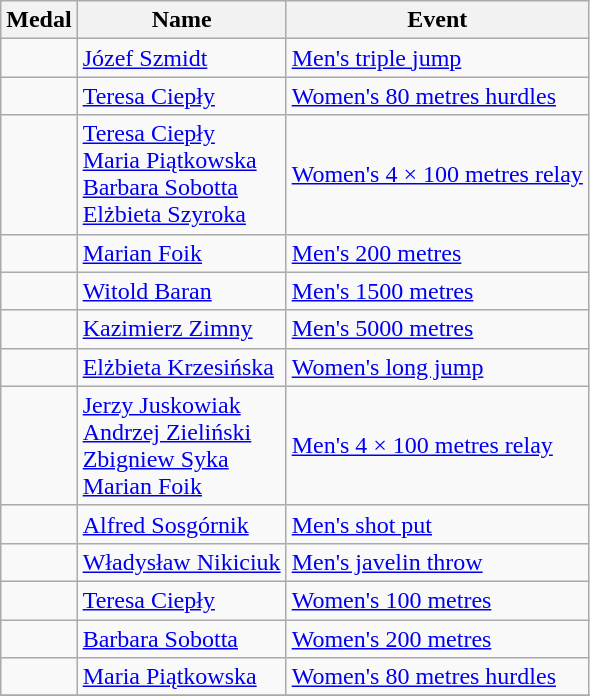<table class="wikitable sortable" style="font-size:100%">
<tr>
<th>Medal</th>
<th>Name</th>
<th>Event</th>
</tr>
<tr>
<td></td>
<td><a href='#'>Józef Szmidt</a></td>
<td><a href='#'>Men's triple jump</a></td>
</tr>
<tr>
<td></td>
<td><a href='#'>Teresa Ciepły</a></td>
<td><a href='#'>Women's 80 metres hurdles</a></td>
</tr>
<tr>
<td></td>
<td><a href='#'>Teresa Ciepły</a><br><a href='#'>Maria Piątkowska</a><br><a href='#'>Barbara Sobotta</a><br><a href='#'>Elżbieta Szyroka</a></td>
<td><a href='#'>Women's 4 × 100 metres relay</a></td>
</tr>
<tr>
<td></td>
<td><a href='#'>Marian Foik</a></td>
<td><a href='#'>Men's 200 metres</a></td>
</tr>
<tr>
<td></td>
<td><a href='#'>Witold Baran</a></td>
<td><a href='#'>Men's 1500 metres</a></td>
</tr>
<tr>
<td></td>
<td><a href='#'>Kazimierz Zimny</a></td>
<td><a href='#'>Men's 5000 metres</a></td>
</tr>
<tr>
<td></td>
<td><a href='#'>Elżbieta Krzesińska</a></td>
<td><a href='#'>Women's long jump</a></td>
</tr>
<tr>
<td></td>
<td><a href='#'>Jerzy Juskowiak</a><br><a href='#'>Andrzej Zieliński</a><br><a href='#'>Zbigniew Syka</a><br><a href='#'>Marian Foik</a></td>
<td><a href='#'>Men's 4 × 100 metres relay</a></td>
</tr>
<tr>
<td></td>
<td><a href='#'>Alfred Sosgórnik</a></td>
<td><a href='#'>Men's shot put</a></td>
</tr>
<tr>
<td></td>
<td><a href='#'>Władysław Nikiciuk</a></td>
<td><a href='#'>Men's javelin throw</a></td>
</tr>
<tr>
<td></td>
<td><a href='#'>Teresa Ciepły</a></td>
<td><a href='#'>Women's 100 metres</a></td>
</tr>
<tr>
<td></td>
<td><a href='#'>Barbara Sobotta</a></td>
<td><a href='#'>Women's 200 metres</a></td>
</tr>
<tr>
<td></td>
<td><a href='#'>Maria Piątkowska</a></td>
<td><a href='#'>Women's 80 metres hurdles</a></td>
</tr>
<tr>
</tr>
</table>
